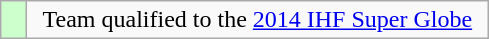<table class="wikitable" style="text-align: center;">
<tr>
<td width=10px bgcolor=#ccffcc></td>
<td width=300px>Team qualified to the <a href='#'>2014 IHF Super Globe</a></td>
</tr>
</table>
